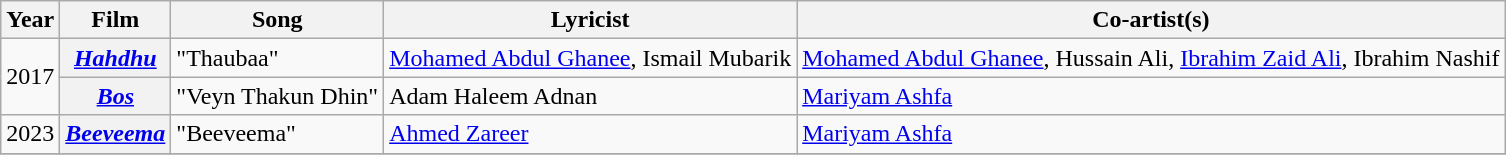<table class="wikitable plainrowheaders">
<tr>
<th scope="col">Year</th>
<th scope="col">Film</th>
<th scope="col">Song</th>
<th scope="col">Lyricist</th>
<th scope="col">Co-artist(s)</th>
</tr>
<tr>
<td rowspan="2">2017</td>
<th scope="row"><em><a href='#'>Hahdhu</a></em></th>
<td>"Thaubaa"</td>
<td><a href='#'>Mohamed Abdul Ghanee</a>, Ismail Mubarik</td>
<td><a href='#'>Mohamed Abdul Ghanee</a>, Hussain Ali, <a href='#'>Ibrahim Zaid Ali</a>, Ibrahim Nashif</td>
</tr>
<tr>
<th scope="row"><em><a href='#'>Bos</a></em></th>
<td>"Veyn Thakun Dhin"</td>
<td>Adam Haleem Adnan</td>
<td><a href='#'>Mariyam Ashfa</a></td>
</tr>
<tr>
<td>2023</td>
<th scope="row"><em><a href='#'>Beeveema</a></em></th>
<td>"Beeveema"</td>
<td><a href='#'>Ahmed Zareer</a></td>
<td><a href='#'>Mariyam Ashfa</a></td>
</tr>
<tr>
</tr>
</table>
